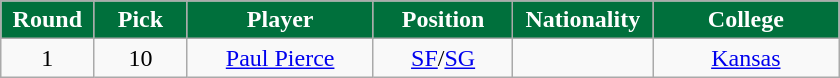<table class="wikitable sortable sortable">
<tr>
<th style="background:#00703C; color:white" width="10%">Round</th>
<th style="background:#00703C; color:white" width="10%">Pick</th>
<th style="background:#00703C; color:white" width="20%">Player</th>
<th style="background:#00703C; color:white" width="15%">Position</th>
<th style="background:#00703C; color:white" width="15%">Nationality</th>
<th style="background:#00703C; color:white" width="20%">College</th>
</tr>
<tr style="text-align: center">
<td>1</td>
<td>10</td>
<td><a href='#'>Paul Pierce</a></td>
<td><a href='#'>SF</a>/<a href='#'>SG</a></td>
<td></td>
<td><a href='#'>Kansas</a></td>
</tr>
</table>
